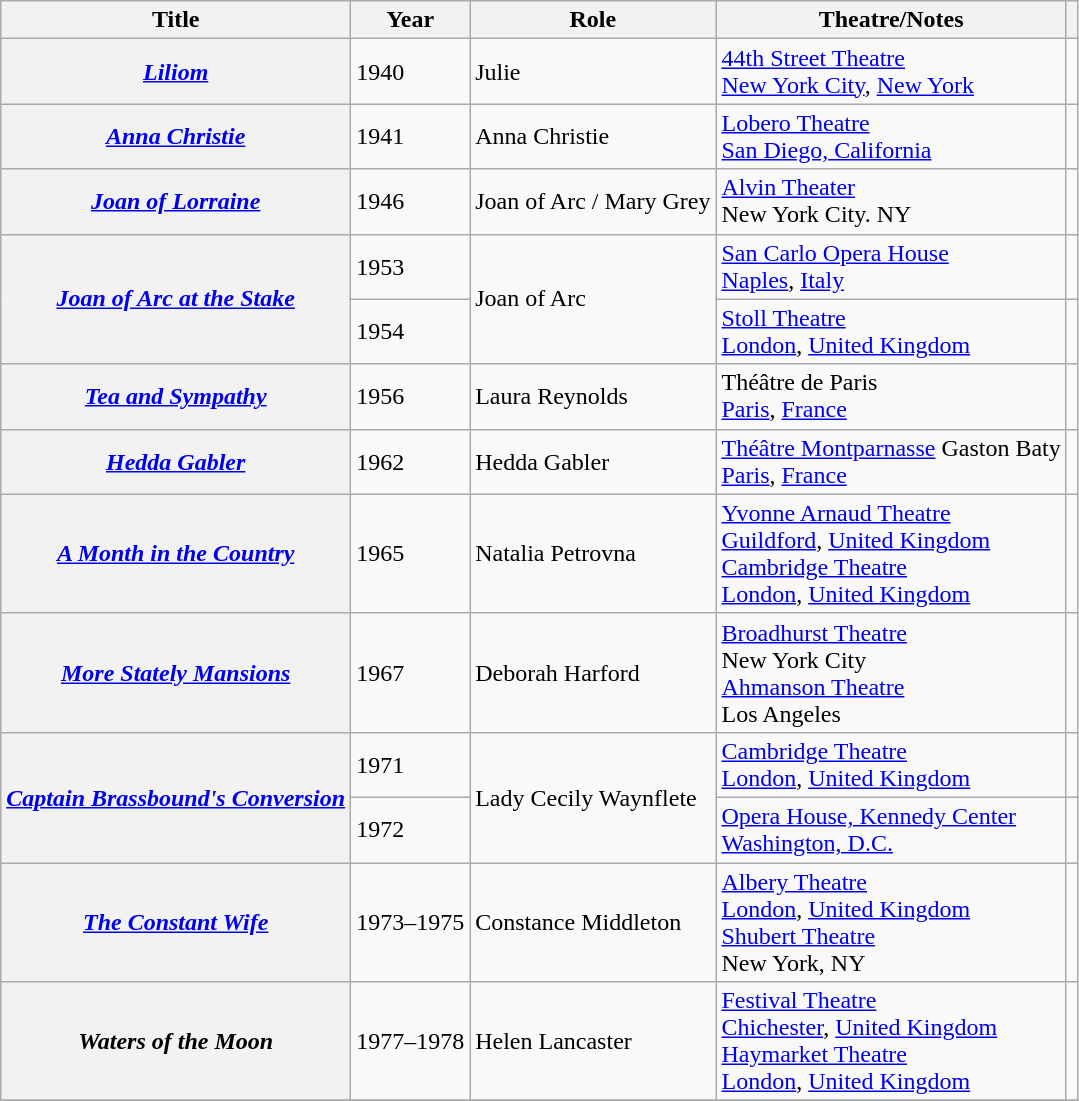<table class="wikitable sortable plainrowheaders">
<tr>
<th scope="col">Title</th>
<th scope="col">Year</th>
<th scope="col" class="unsortable">Role</th>
<th scope="col" class="unsortable">Theatre/Notes</th>
<th scope="col" class="unsortable"></th>
</tr>
<tr>
<th scope="row"><em><a href='#'>Liliom</a></em></th>
<td>1940</td>
<td>Julie</td>
<td><a href='#'>44th Street Theatre</a><br><a href='#'>New York City</a>, <a href='#'>New York</a></td>
<td align="center"></td>
</tr>
<tr>
<th scope="row"><em><a href='#'>Anna Christie</a></em></th>
<td>1941</td>
<td>Anna Christie</td>
<td><a href='#'>Lobero Theatre</a><br><a href='#'>San Diego, California</a></td>
<td align="center"></td>
</tr>
<tr>
<th scope="row"><em><a href='#'>Joan of Lorraine</a></em></th>
<td>1946</td>
<td>Joan of Arc / Mary Grey</td>
<td><a href='#'>Alvin Theater</a><br>New York City. NY</td>
<td align="center"></td>
</tr>
<tr>
<th rowspan="2" scope="row"><em><a href='#'>Joan of Arc at the Stake</a></em></th>
<td>1953</td>
<td rowspan="2">Joan of Arc</td>
<td><a href='#'>San Carlo Opera House</a><br><a href='#'>Naples</a>, <a href='#'>Italy</a></td>
<td align="center"></td>
</tr>
<tr>
<td>1954</td>
<td><a href='#'>Stoll Theatre</a><br><a href='#'>London</a>, <a href='#'>United Kingdom</a></td>
<td align="center"></td>
</tr>
<tr>
<th scope="row"><em><a href='#'>Tea and Sympathy</a></em></th>
<td>1956</td>
<td>Laura Reynolds</td>
<td>Théâtre de Paris<br><a href='#'>Paris</a>, <a href='#'>France</a></td>
<td align="center"></td>
</tr>
<tr>
<th scope="row"><em><a href='#'>Hedda Gabler</a></em></th>
<td>1962</td>
<td>Hedda Gabler</td>
<td><a href='#'>Théâtre Montparnasse</a> Gaston Baty<br><a href='#'>Paris</a>, <a href='#'>France</a></td>
<td align="center"></td>
</tr>
<tr>
<th scope="row"><em><a href='#'>A Month in the Country</a></em></th>
<td>1965</td>
<td>Natalia Petrovna</td>
<td><a href='#'>Yvonne Arnaud Theatre</a><br><a href='#'>Guildford</a>, <a href='#'>United Kingdom</a><br><a href='#'>Cambridge Theatre</a><br><a href='#'>London</a>, <a href='#'>United Kingdom</a></td>
<td align="center"></td>
</tr>
<tr>
<th scope="row"><em><a href='#'>More Stately Mansions</a></em></th>
<td>1967</td>
<td>Deborah Harford</td>
<td><a href='#'>Broadhurst Theatre</a><br>New York City<br><a href='#'>Ahmanson Theatre</a><br>Los Angeles</td>
<td align="center"></td>
</tr>
<tr>
<th rowspan="2" scope="row"><em><a href='#'>Captain Brassbound's Conversion</a></em></th>
<td>1971</td>
<td rowspan="2">Lady Cecily Waynflete</td>
<td><a href='#'>Cambridge Theatre</a><br><a href='#'>London</a>, <a href='#'>United Kingdom</a></td>
<td align="center"></td>
</tr>
<tr>
<td>1972</td>
<td><a href='#'>Opera House, Kennedy Center</a><br><a href='#'>Washington, D.C.</a></td>
<td align="center"></td>
</tr>
<tr>
<th scope="row"><em><a href='#'>The Constant Wife</a></em></th>
<td>1973–1975</td>
<td>Constance Middleton</td>
<td><a href='#'>Albery Theatre</a><br><a href='#'>London</a>, <a href='#'>United Kingdom</a><br><a href='#'>Shubert Theatre</a><br>New York, NY</td>
<td align="center"></td>
</tr>
<tr>
<th scope="row"><em>Waters of the Moon</em></th>
<td>1977–1978</td>
<td>Helen Lancaster</td>
<td><a href='#'>Festival Theatre</a><br><a href='#'>Chichester</a>, <a href='#'>United Kingdom</a><br><a href='#'>Haymarket Theatre</a><br><a href='#'>London</a>, <a href='#'>United Kingdom</a></td>
<td align="center"></td>
</tr>
<tr>
</tr>
</table>
